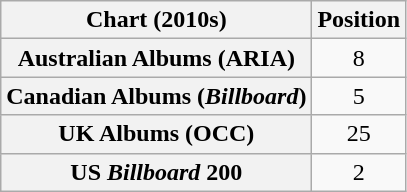<table class="wikitable sortable plainrowheaders" style="text-align:center">
<tr>
<th scope="col">Chart (2010s)</th>
<th scope="col">Position</th>
</tr>
<tr>
<th scope="row">Australian Albums (ARIA)</th>
<td>8</td>
</tr>
<tr>
<th scope="row">Canadian Albums (<em>Billboard</em>)</th>
<td>5</td>
</tr>
<tr>
<th scope="row">UK Albums (OCC)</th>
<td>25</td>
</tr>
<tr>
<th scope="row">US <em>Billboard</em> 200</th>
<td>2</td>
</tr>
</table>
